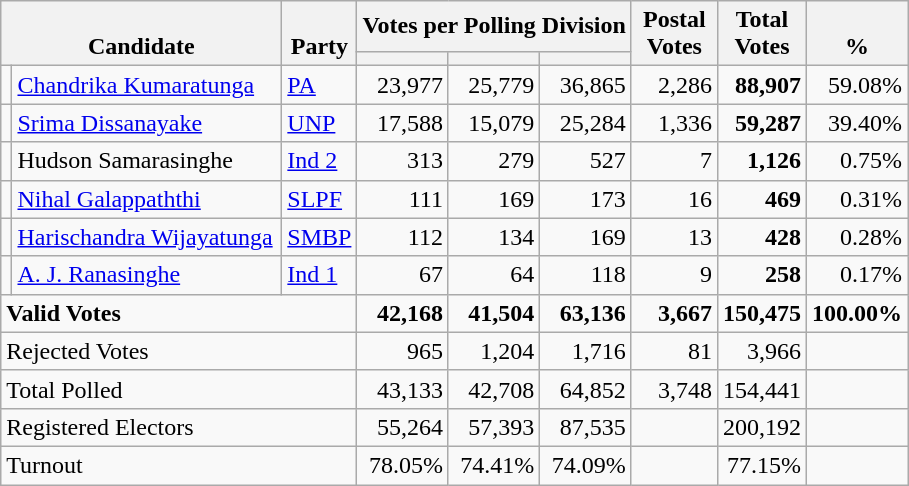<table class="wikitable" border="1" style="text-align:right;">
<tr>
<th align=left valign=bottom rowspan=2 colspan=2 width="180">Candidate</th>
<th align=left valign=bottom rowspan=2 width="40">Party</th>
<th colspan=3>Votes per Polling Division</th>
<th align=center valign=bottom rowspan=2 width="50">Postal<br>Votes</th>
<th align=center valign=bottom rowspan=2 width="50">Total Votes</th>
<th align=center valign=bottom rowspan=2 width="50">%</th>
</tr>
<tr>
<th></th>
<th></th>
<th></th>
</tr>
<tr>
<td bgcolor=></td>
<td align=left><a href='#'>Chandrika Kumaratunga</a></td>
<td align=left><a href='#'>PA</a></td>
<td>23,977</td>
<td>25,779</td>
<td>36,865</td>
<td>2,286</td>
<td><strong>88,907</strong></td>
<td>59.08%</td>
</tr>
<tr>
<td bgcolor=></td>
<td align=left><a href='#'>Srima Dissanayake</a></td>
<td align=left><a href='#'>UNP</a></td>
<td>17,588</td>
<td>15,079</td>
<td>25,284</td>
<td>1,336</td>
<td><strong>59,287</strong></td>
<td>39.40%</td>
</tr>
<tr>
<td bgcolor=></td>
<td align=left>Hudson Samarasinghe</td>
<td align=left><a href='#'>Ind 2</a></td>
<td>313</td>
<td>279</td>
<td>527</td>
<td>7</td>
<td><strong>1,126</strong></td>
<td>0.75%</td>
</tr>
<tr>
<td bgcolor=></td>
<td align=left><a href='#'>Nihal Galappaththi</a></td>
<td align=left><a href='#'>SLPF</a></td>
<td>111</td>
<td>169</td>
<td>173</td>
<td>16</td>
<td><strong>469</strong></td>
<td>0.31%</td>
</tr>
<tr>
<td bgcolor=></td>
<td align=left><a href='#'>Harischandra Wijayatunga</a></td>
<td align=left><a href='#'>SMBP</a></td>
<td>112</td>
<td>134</td>
<td>169</td>
<td>13</td>
<td><strong>428</strong></td>
<td>0.28%</td>
</tr>
<tr>
<td bgcolor=></td>
<td align=left><a href='#'>A. J. Ranasinghe</a></td>
<td align=left><a href='#'>Ind 1</a></td>
<td>67</td>
<td>64</td>
<td>118</td>
<td>9</td>
<td><strong>258</strong></td>
<td>0.17%</td>
</tr>
<tr>
<td align=left colspan=3><strong>Valid Votes</strong></td>
<td><strong>42,168</strong></td>
<td><strong>41,504</strong></td>
<td><strong>63,136</strong></td>
<td><strong>3,667</strong></td>
<td><strong>150,475</strong></td>
<td><strong>100.00%</strong></td>
</tr>
<tr>
<td align=left colspan=3>Rejected Votes</td>
<td>965</td>
<td>1,204</td>
<td>1,716</td>
<td>81</td>
<td>3,966</td>
<td></td>
</tr>
<tr>
<td align=left colspan=3>Total Polled</td>
<td>43,133</td>
<td>42,708</td>
<td>64,852</td>
<td>3,748</td>
<td>154,441</td>
<td></td>
</tr>
<tr>
<td align=left colspan=3>Registered Electors</td>
<td>55,264</td>
<td>57,393</td>
<td>87,535</td>
<td></td>
<td>200,192</td>
<td></td>
</tr>
<tr>
<td align=left colspan=3>Turnout</td>
<td>78.05%</td>
<td>74.41%</td>
<td>74.09%</td>
<td></td>
<td>77.15%</td>
<td></td>
</tr>
</table>
